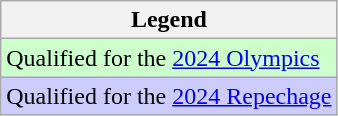<table class="wikitable">
<tr>
<th>Legend</th>
</tr>
<tr bgcolor=ccffcc>
<td>Qualified for the <a href='#'>2024 Olympics</a></td>
</tr>
<tr bgcolor=ccccff>
<td>Qualified for the <a href='#'>2024 Repechage</a></td>
</tr>
</table>
